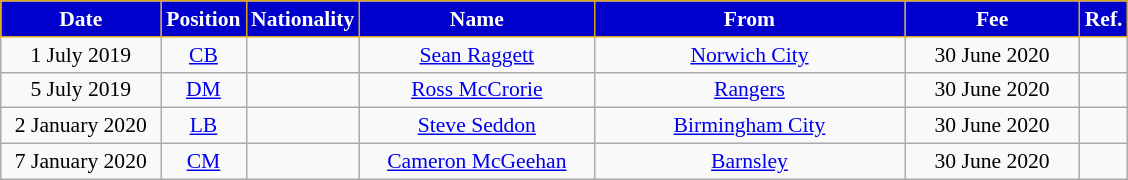<table class="wikitable" style="text-align:center; font-size:90%; ">
<tr>
<th style="background:mediumblue;color:white;border:1px solid goldenrod; width:100px;">Date</th>
<th style="background:mediumblue;color:white;border:1px solid goldenrod; width:50px;">Position</th>
<th style="background:mediumblue;color:white;border:1px solid goldenrod; width:50px;">Nationality</th>
<th style="background:mediumblue;color:white;border:1px solid goldenrod; width:150px;">Name</th>
<th style="background:mediumblue;color:white;border:1px solid goldenrod; width:200px;">From</th>
<th style="background:mediumblue;color:white;border:1px solid goldenrod; width:110px;">Fee</th>
<th style="background:mediumblue;color:white;border:1px solid goldenrod; width:25px;">Ref.</th>
</tr>
<tr>
<td>1 July 2019</td>
<td><a href='#'>CB</a></td>
<td></td>
<td><a href='#'>Sean Raggett</a></td>
<td> <a href='#'>Norwich City</a></td>
<td>30 June 2020</td>
<td></td>
</tr>
<tr>
<td>5 July 2019</td>
<td><a href='#'>DM</a></td>
<td></td>
<td><a href='#'>Ross McCrorie</a></td>
<td> <a href='#'>Rangers</a></td>
<td>30 June 2020</td>
<td></td>
</tr>
<tr>
<td>2 January 2020</td>
<td><a href='#'>LB</a></td>
<td></td>
<td><a href='#'>Steve Seddon</a></td>
<td> <a href='#'>Birmingham City</a></td>
<td>30 June 2020</td>
<td></td>
</tr>
<tr>
<td>7 January 2020</td>
<td><a href='#'>CM</a></td>
<td></td>
<td><a href='#'>Cameron McGeehan</a></td>
<td> <a href='#'>Barnsley</a></td>
<td>30 June 2020</td>
<td></td>
</tr>
</table>
